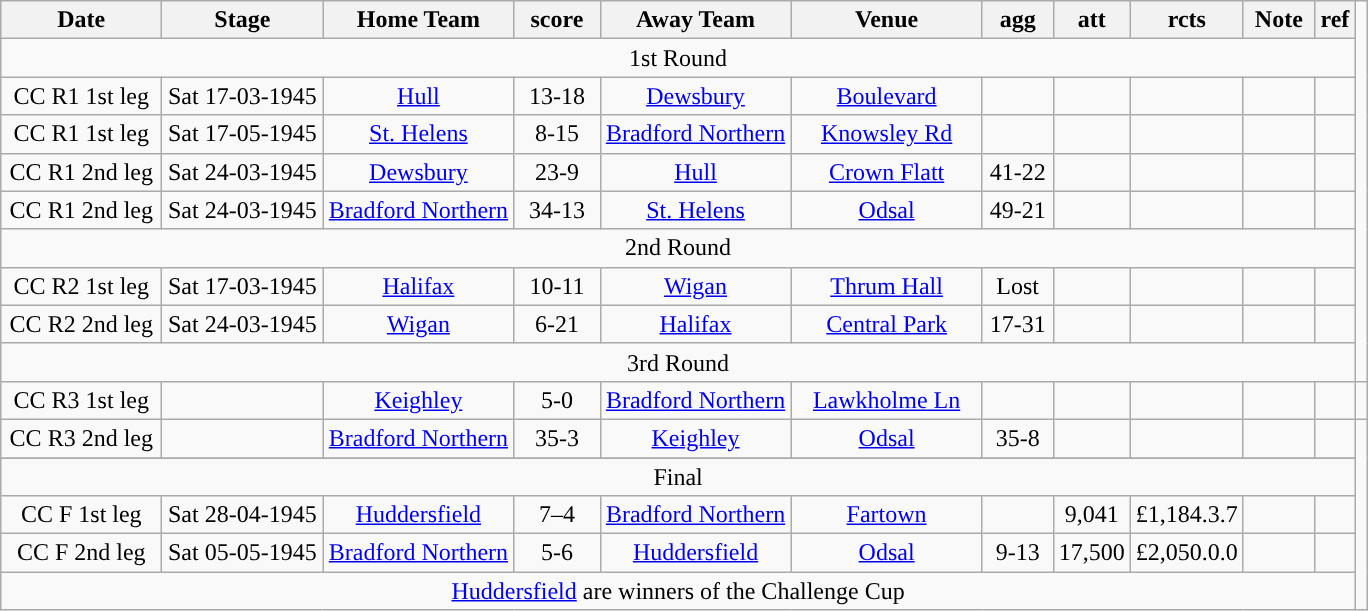<table class="wikitable" style="text-align:center;">
<tr>
<th width=100 abbr="date">Date</th>
<th width=100 abbr="stage">Stage</th>
<th width=120 abbr="Home">Home Team</th>
<th width=50 abbr="Won">score</th>
<th width=120 abbr="Away”">Away Team</th>
<th width=120 abbr="venue">Venue</th>
<th width=40 abbr="agg score">agg</th>
<th width=40 abbr="Attendance">att</th>
<th width=30 abbr="Gate receipts">rcts</th>
<th width=40 abbr="comments”">Note</th>
<th width=20 abbr=”Reference”>ref</th>
</tr>
<tr>
<td colspan=11 abbr="round">1st Round</td>
</tr>
<tr>
<td>CC R1 1st leg</td>
<td>Sat 17-03-1945</td>
<td><a href='#'>Hull</a></td>
<td>13-18</td>
<td><a href='#'>Dewsbury</a></td>
<td><a href='#'>Boulevard</a></td>
<td></td>
<td></td>
<td></td>
<td></td>
<td></td>
</tr>
<tr>
<td>CC R1 1st leg</td>
<td>Sat 17-05-1945</td>
<td><a href='#'>St. Helens</a></td>
<td>8-15</td>
<td><a href='#'>Bradford Northern</a></td>
<td><a href='#'>Knowsley Rd</a></td>
<td></td>
<td></td>
<td></td>
<td></td>
<td></td>
</tr>
<tr>
<td>CC R1 2nd leg</td>
<td>Sat 24-03-1945</td>
<td><a href='#'>Dewsbury</a></td>
<td>23-9</td>
<td><a href='#'>Hull</a></td>
<td><a href='#'>Crown Flatt</a></td>
<td>41-22</td>
<td></td>
<td></td>
<td></td>
<td></td>
</tr>
<tr>
<td>CC R1 2nd leg</td>
<td>Sat 24-03-1945</td>
<td><a href='#'>Bradford Northern</a></td>
<td>34-13</td>
<td><a href='#'>St. Helens</a></td>
<td><a href='#'>Odsal</a></td>
<td>49-21</td>
<td></td>
<td></td>
<td></td>
<td></td>
</tr>
<tr>
<td colspan=11 abbr="round">2nd Round</td>
</tr>
<tr>
<td>CC R2 1st leg</td>
<td>Sat 17-03-1945</td>
<td><a href='#'>Halifax</a></td>
<td>10-11</td>
<td><a href='#'>Wigan</a></td>
<td><a href='#'>Thrum Hall</a></td>
<td>Lost</td>
<td></td>
<td></td>
<td></td>
<td></td>
</tr>
<tr>
<td>CC R2 2nd leg</td>
<td>Sat 24-03-1945</td>
<td><a href='#'>Wigan</a></td>
<td>6-21</td>
<td><a href='#'>Halifax</a></td>
<td><a href='#'>Central Park</a></td>
<td>17-31</td>
<td></td>
<td></td>
<td></td>
<td></td>
</tr>
<tr>
<td colspan=11 abbr="round">3rd Round</td>
</tr>
<tr>
<td>CC R3 1st leg</td>
<td></td>
<td><a href='#'>Keighley</a></td>
<td>5-0</td>
<td><a href='#'>Bradford Northern</a></td>
<td><a href='#'>Lawkholme Ln</a></td>
<td></td>
<td></td>
<td></td>
<td></td>
<td></td>
<td></td>
</tr>
<tr>
<td>CC R3 2nd leg</td>
<td></td>
<td><a href='#'>Bradford Northern</a></td>
<td>35-3</td>
<td><a href='#'>Keighley</a></td>
<td><a href='#'>Odsal</a></td>
<td>35-8</td>
<td></td>
<td></td>
<td></td>
<td></td>
</tr>
<tr>
</tr>
<tr>
<td colspan=11 abbr="round">Final</td>
</tr>
<tr>
<td>CC F 1st leg</td>
<td>Sat 28-04-1945</td>
<td><a href='#'>Huddersfield</a></td>
<td>7–4</td>
<td><a href='#'>Bradford Northern</a></td>
<td><a href='#'>Fartown</a></td>
<td></td>
<td>9,041</td>
<td>£1,184.3.7</td>
<td></td>
<td></td>
</tr>
<tr>
<td>CC F 2nd leg</td>
<td>Sat 05-05-1945</td>
<td><a href='#'>Bradford Northern</a></td>
<td>5-6</td>
<td><a href='#'>Huddersfield</a></td>
<td><a href='#'>Odsal</a></td>
<td>9-13</td>
<td>17,500</td>
<td>£2,050.0.0</td>
<td></td>
<td></td>
</tr>
<tr>
<td colspan=11 abbr="nil"><a href='#'>Huddersfield</a> are winners of the Challenge Cup</td>
</tr>
</table>
